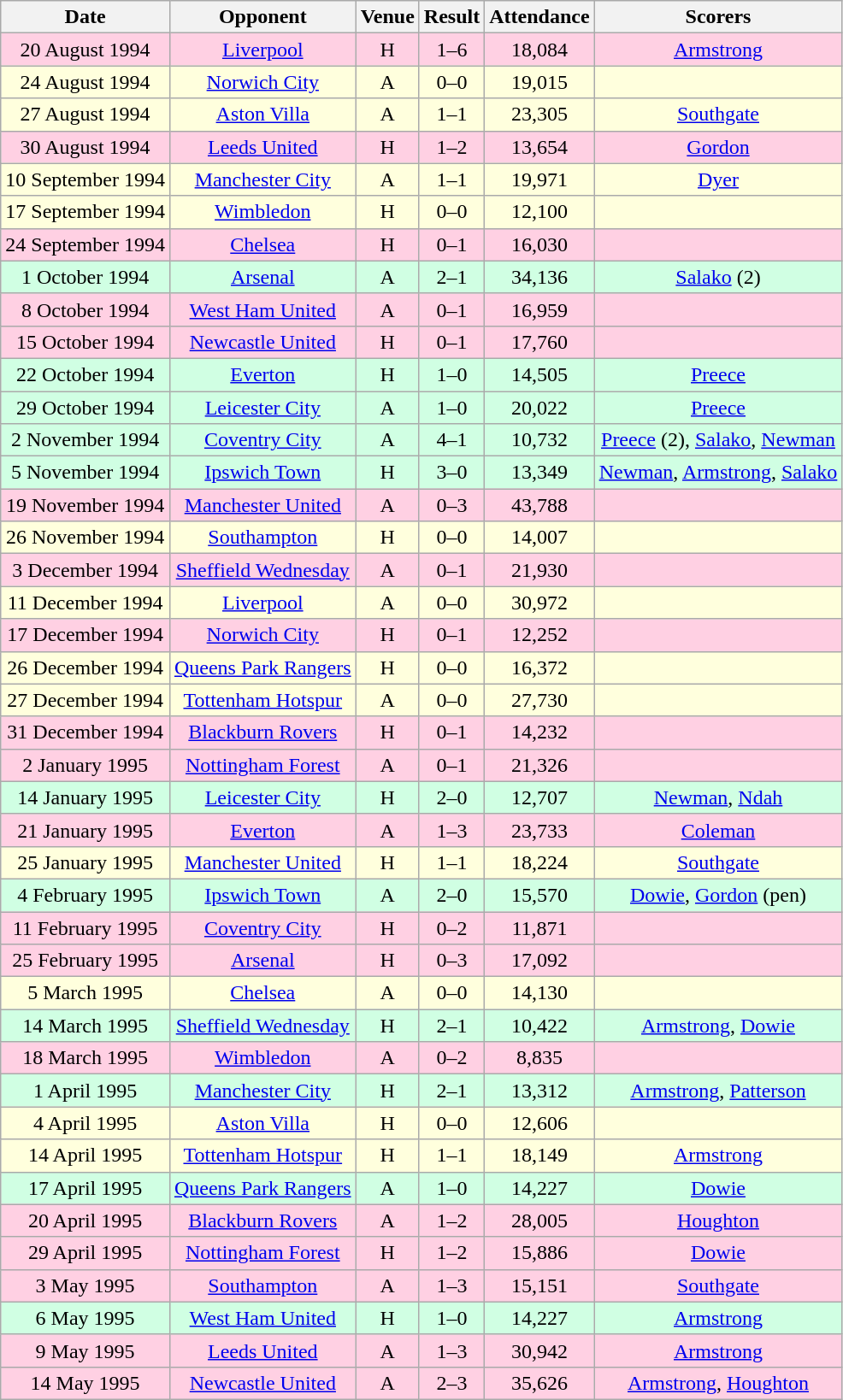<table class="wikitable sortable" style="font-size:100%; text-align:center">
<tr>
<th>Date</th>
<th>Opponent</th>
<th>Venue</th>
<th>Result</th>
<th>Attendance</th>
<th>Scorers</th>
</tr>
<tr style="background-color: #ffd0e3;">
<td>20 August 1994</td>
<td><a href='#'>Liverpool</a></td>
<td>H</td>
<td>1–6</td>
<td>18,084</td>
<td><a href='#'>Armstrong</a></td>
</tr>
<tr style="background-color: #ffffdd;">
<td>24 August 1994</td>
<td><a href='#'>Norwich City</a></td>
<td>A</td>
<td>0–0</td>
<td>19,015</td>
<td></td>
</tr>
<tr style="background-color: #ffffdd;">
<td>27 August 1994</td>
<td><a href='#'>Aston Villa</a></td>
<td>A</td>
<td>1–1</td>
<td>23,305</td>
<td><a href='#'>Southgate</a></td>
</tr>
<tr style="background-color: #ffd0e3;">
<td>30 August 1994</td>
<td><a href='#'>Leeds United</a></td>
<td>H</td>
<td>1–2</td>
<td>13,654</td>
<td><a href='#'>Gordon</a></td>
</tr>
<tr style="background-color: #ffffdd;">
<td>10 September 1994</td>
<td><a href='#'>Manchester City</a></td>
<td>A</td>
<td>1–1</td>
<td>19,971</td>
<td><a href='#'>Dyer</a></td>
</tr>
<tr style="background-color: #ffffdd;">
<td>17 September 1994</td>
<td><a href='#'>Wimbledon</a></td>
<td>H</td>
<td>0–0</td>
<td>12,100</td>
<td></td>
</tr>
<tr style="background-color: #ffd0e3;">
<td>24 September 1994</td>
<td><a href='#'>Chelsea</a></td>
<td>H</td>
<td>0–1</td>
<td>16,030</td>
<td></td>
</tr>
<tr style="background-color: #d0ffe3;">
<td>1 October 1994</td>
<td><a href='#'>Arsenal</a></td>
<td>A</td>
<td>2–1</td>
<td>34,136</td>
<td><a href='#'>Salako</a> (2)</td>
</tr>
<tr style="background-color: #ffd0e3;">
<td>8 October 1994</td>
<td><a href='#'>West Ham United</a></td>
<td>A</td>
<td>0–1</td>
<td>16,959</td>
<td></td>
</tr>
<tr style="background-color: #ffd0e3;">
<td>15 October 1994</td>
<td><a href='#'>Newcastle United</a></td>
<td>H</td>
<td>0–1</td>
<td>17,760</td>
<td></td>
</tr>
<tr style="background-color: #d0ffe3;">
<td>22 October 1994</td>
<td><a href='#'>Everton</a></td>
<td>H</td>
<td>1–0</td>
<td>14,505</td>
<td><a href='#'>Preece</a></td>
</tr>
<tr style="background-color: #d0ffe3;">
<td>29 October 1994</td>
<td><a href='#'>Leicester City</a></td>
<td>A</td>
<td>1–0</td>
<td>20,022</td>
<td><a href='#'>Preece</a></td>
</tr>
<tr style="background-color: #d0ffe3;">
<td>2 November 1994</td>
<td><a href='#'>Coventry City</a></td>
<td>A</td>
<td>4–1</td>
<td>10,732</td>
<td><a href='#'>Preece</a> (2), <a href='#'>Salako</a>, <a href='#'>Newman</a></td>
</tr>
<tr style="background-color: #d0ffe3;">
<td>5 November 1994</td>
<td><a href='#'>Ipswich Town</a></td>
<td>H</td>
<td>3–0</td>
<td>13,349</td>
<td><a href='#'>Newman</a>, <a href='#'>Armstrong</a>, <a href='#'>Salako</a></td>
</tr>
<tr style="background-color: #ffd0e3;">
<td>19 November 1994</td>
<td><a href='#'>Manchester United</a></td>
<td>A</td>
<td>0–3</td>
<td>43,788</td>
<td></td>
</tr>
<tr style="background-color: #ffffdd;">
<td>26 November 1994</td>
<td><a href='#'>Southampton</a></td>
<td>H</td>
<td>0–0</td>
<td>14,007</td>
<td></td>
</tr>
<tr style="background-color: #ffd0e3;">
<td>3 December 1994</td>
<td><a href='#'>Sheffield Wednesday</a></td>
<td>A</td>
<td>0–1</td>
<td>21,930</td>
<td></td>
</tr>
<tr style="background-color: #ffffdd;">
<td>11 December 1994</td>
<td><a href='#'>Liverpool</a></td>
<td>A</td>
<td>0–0</td>
<td>30,972</td>
<td></td>
</tr>
<tr style="background-color: #ffd0e3;">
<td>17 December 1994</td>
<td><a href='#'>Norwich City</a></td>
<td>H</td>
<td>0–1</td>
<td>12,252</td>
<td></td>
</tr>
<tr style="background-color: #ffffdd;">
<td>26 December 1994</td>
<td><a href='#'>Queens Park Rangers</a></td>
<td>H</td>
<td>0–0</td>
<td>16,372</td>
<td></td>
</tr>
<tr style="background-color: #ffffdd;">
<td>27 December 1994</td>
<td><a href='#'>Tottenham Hotspur</a></td>
<td>A</td>
<td>0–0</td>
<td>27,730</td>
<td></td>
</tr>
<tr style="background-color: #ffd0e3;">
<td>31 December 1994</td>
<td><a href='#'>Blackburn Rovers</a></td>
<td>H</td>
<td>0–1</td>
<td>14,232</td>
<td></td>
</tr>
<tr style="background-color: #ffd0e3;">
<td>2 January 1995</td>
<td><a href='#'>Nottingham Forest</a></td>
<td>A</td>
<td>0–1</td>
<td>21,326</td>
<td></td>
</tr>
<tr style="background-color: #d0ffe3;">
<td>14 January 1995</td>
<td><a href='#'>Leicester City</a></td>
<td>H</td>
<td>2–0</td>
<td>12,707</td>
<td><a href='#'>Newman</a>, <a href='#'>Ndah</a></td>
</tr>
<tr style="background-color: #ffd0e3;">
<td>21 January 1995</td>
<td><a href='#'>Everton</a></td>
<td>A</td>
<td>1–3</td>
<td>23,733</td>
<td><a href='#'>Coleman</a></td>
</tr>
<tr style="background-color: #ffffdd;">
<td>25 January 1995</td>
<td><a href='#'>Manchester United</a></td>
<td>H</td>
<td>1–1</td>
<td>18,224</td>
<td><a href='#'>Southgate</a></td>
</tr>
<tr style="background-color: #d0ffe3;">
<td>4 February 1995</td>
<td><a href='#'>Ipswich Town</a></td>
<td>A</td>
<td>2–0</td>
<td>15,570</td>
<td><a href='#'>Dowie</a>, <a href='#'>Gordon</a> (pen)</td>
</tr>
<tr style="background-color: #ffd0e3;">
<td>11 February 1995</td>
<td><a href='#'>Coventry City</a></td>
<td>H</td>
<td>0–2</td>
<td>11,871</td>
<td></td>
</tr>
<tr style="background-color: #ffd0e3;">
<td>25 February 1995</td>
<td><a href='#'>Arsenal</a></td>
<td>H</td>
<td>0–3</td>
<td>17,092</td>
<td></td>
</tr>
<tr style="background-color: #ffffdd;">
<td>5 March 1995</td>
<td><a href='#'>Chelsea</a></td>
<td>A</td>
<td>0–0</td>
<td>14,130</td>
<td></td>
</tr>
<tr style="background-color: #d0ffe3;">
<td>14 March 1995</td>
<td><a href='#'>Sheffield Wednesday</a></td>
<td>H</td>
<td>2–1</td>
<td>10,422</td>
<td><a href='#'>Armstrong</a>, <a href='#'>Dowie</a></td>
</tr>
<tr style="background-color: #ffd0e3;">
<td>18 March 1995</td>
<td><a href='#'>Wimbledon</a></td>
<td>A</td>
<td>0–2</td>
<td>8,835</td>
<td></td>
</tr>
<tr style="background-color: #d0ffe3;">
<td>1 April 1995</td>
<td><a href='#'>Manchester City</a></td>
<td>H</td>
<td>2–1</td>
<td>13,312</td>
<td><a href='#'>Armstrong</a>, <a href='#'>Patterson</a></td>
</tr>
<tr style="background-color: #ffffdd;">
<td>4 April 1995</td>
<td><a href='#'>Aston Villa</a></td>
<td>H</td>
<td>0–0</td>
<td>12,606</td>
<td></td>
</tr>
<tr style="background-color: #ffffdd;">
<td>14 April 1995</td>
<td><a href='#'>Tottenham Hotspur</a></td>
<td>H</td>
<td>1–1</td>
<td>18,149</td>
<td><a href='#'>Armstrong</a></td>
</tr>
<tr style="background-color: #d0ffe3;">
<td>17 April 1995</td>
<td><a href='#'>Queens Park Rangers</a></td>
<td>A</td>
<td>1–0</td>
<td>14,227</td>
<td><a href='#'>Dowie</a></td>
</tr>
<tr style="background-color: #ffd0e3;">
<td>20 April 1995</td>
<td><a href='#'>Blackburn Rovers</a></td>
<td>A</td>
<td>1–2</td>
<td>28,005</td>
<td><a href='#'>Houghton</a></td>
</tr>
<tr style="background-color: #ffd0e3;">
<td>29 April 1995</td>
<td><a href='#'>Nottingham Forest</a></td>
<td>H</td>
<td>1–2</td>
<td>15,886</td>
<td><a href='#'>Dowie</a></td>
</tr>
<tr style="background-color: #ffd0e3;">
<td>3 May 1995</td>
<td><a href='#'>Southampton</a></td>
<td>A</td>
<td>1–3</td>
<td>15,151</td>
<td><a href='#'>Southgate</a></td>
</tr>
<tr style="background-color: #d0ffe3;">
<td>6 May 1995</td>
<td><a href='#'>West Ham United</a></td>
<td>H</td>
<td>1–0</td>
<td>14,227</td>
<td><a href='#'>Armstrong</a></td>
</tr>
<tr style="background-color: #ffd0e3;">
<td>9 May 1995</td>
<td><a href='#'>Leeds United</a></td>
<td>A</td>
<td>1–3</td>
<td>30,942</td>
<td><a href='#'>Armstrong</a></td>
</tr>
<tr style="background-color: #ffd0e3;">
<td>14 May 1995</td>
<td><a href='#'>Newcastle United</a></td>
<td>A</td>
<td>2–3</td>
<td>35,626</td>
<td><a href='#'>Armstrong</a>, <a href='#'>Houghton</a></td>
</tr>
</table>
